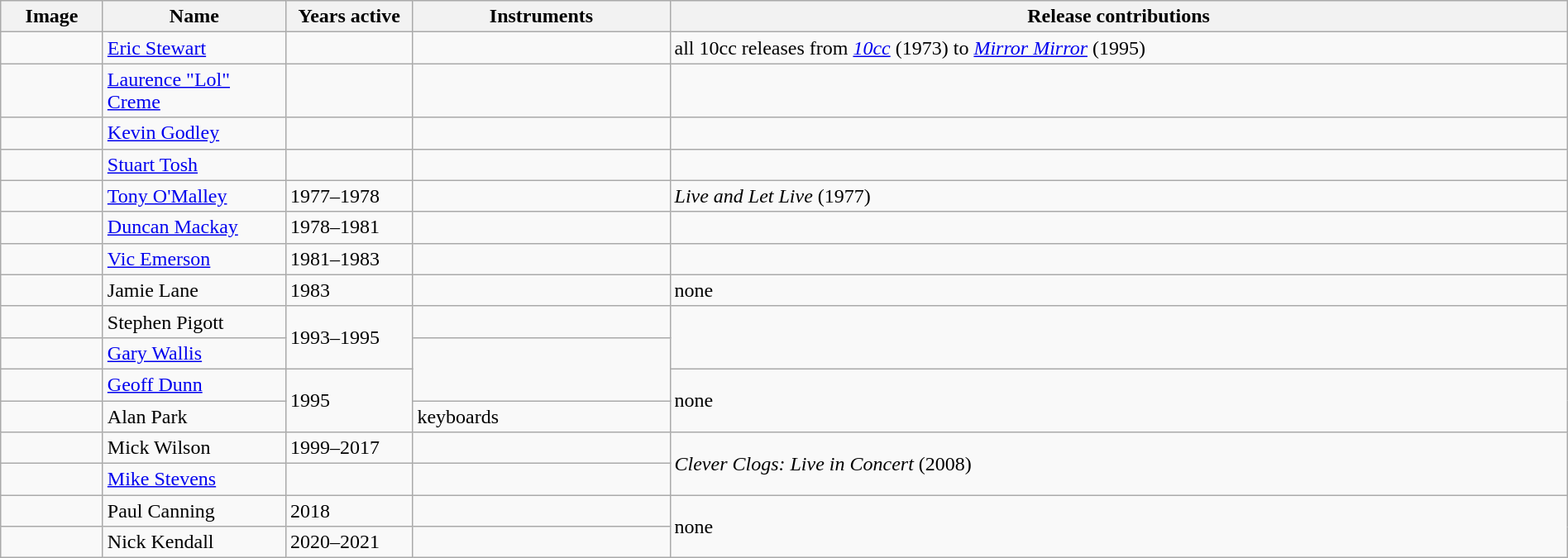<table class="wikitable" border="1" width=100%>
<tr>
<th width="75">Image</th>
<th width="140">Name</th>
<th width="95">Years active</th>
<th width="200">Instruments</th>
<th>Release contributions</th>
</tr>
<tr>
<td></td>
<td><a href='#'>Eric Stewart</a></td>
<td></td>
<td></td>
<td>all 10cc releases from <em><a href='#'>10cc</a></em> (1973) to <em><a href='#'>Mirror Mirror</a></em> (1995)</td>
</tr>
<tr>
<td></td>
<td><a href='#'>Laurence "Lol" Creme</a></td>
<td></td>
<td></td>
<td></td>
</tr>
<tr>
<td></td>
<td><a href='#'>Kevin Godley</a></td>
<td></td>
<td></td>
<td></td>
</tr>
<tr>
<td></td>
<td><a href='#'>Stuart Tosh</a></td>
<td></td>
<td></td>
<td></td>
</tr>
<tr>
<td></td>
<td><a href='#'>Tony O'Malley</a></td>
<td>1977–1978</td>
<td></td>
<td><em>Live and Let Live</em> (1977)</td>
</tr>
<tr>
<td></td>
<td><a href='#'>Duncan Mackay</a></td>
<td>1978–1981</td>
<td></td>
<td></td>
</tr>
<tr>
<td></td>
<td><a href='#'>Vic Emerson</a></td>
<td>1981–1983<br></td>
<td></td>
<td></td>
</tr>
<tr>
<td></td>
<td>Jamie Lane</td>
<td>1983</td>
<td></td>
<td>none</td>
</tr>
<tr>
<td></td>
<td>Stephen Pigott</td>
<td rowspan="2">1993–1995</td>
<td></td>
<td rowspan="2"></td>
</tr>
<tr>
<td></td>
<td><a href='#'>Gary Wallis</a></td>
<td rowspan="2"></td>
</tr>
<tr>
<td></td>
<td><a href='#'>Geoff Dunn</a></td>
<td rowspan="2">1995</td>
<td rowspan="2">none</td>
</tr>
<tr>
<td></td>
<td>Alan Park</td>
<td>keyboards</td>
</tr>
<tr>
<td></td>
<td>Mick Wilson</td>
<td>1999–2017</td>
<td></td>
<td rowspan="2"><em>Clever Clogs: Live in Concert</em> (2008)</td>
</tr>
<tr>
<td></td>
<td><a href='#'>Mike Stevens</a></td>
<td></td>
<td></td>
</tr>
<tr>
<td></td>
<td>Paul Canning</td>
<td>2018</td>
<td></td>
<td rowspan="2">none</td>
</tr>
<tr>
<td></td>
<td>Nick Kendall</td>
<td>2020–2021 </td>
<td></td>
</tr>
</table>
